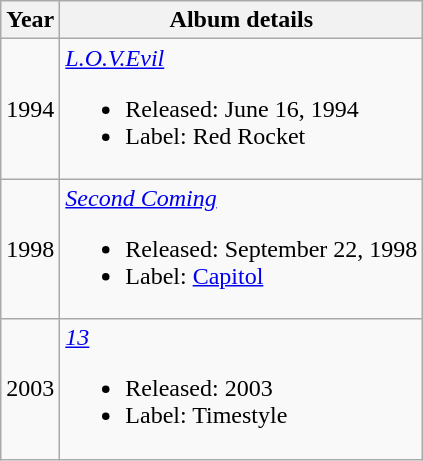<table class="wikitable">
<tr>
<th>Year</th>
<th>Album details</th>
</tr>
<tr>
<td>1994</td>
<td><em><a href='#'>L.O.V.Evil</a></em><br><ul><li>Released: June 16, 1994</li><li>Label: Red Rocket</li></ul></td>
</tr>
<tr>
<td>1998</td>
<td><em><a href='#'>Second Coming</a></em><br><ul><li>Released: September 22, 1998</li><li>Label: <a href='#'>Capitol</a></li></ul></td>
</tr>
<tr>
<td>2003</td>
<td><em><a href='#'>13</a></em><br><ul><li>Released: 2003</li><li>Label: Timestyle</li></ul></td>
</tr>
</table>
